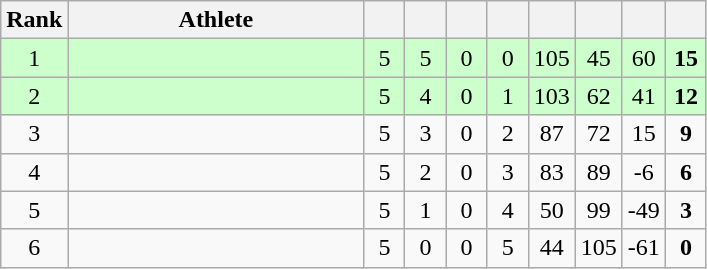<table class=wikitable style="text-align:center">
<tr>
<th width=20>Rank</th>
<th width=190>Athlete</th>
<th width=20></th>
<th width=20></th>
<th width=20></th>
<th width=20></th>
<th width=20></th>
<th width=20></th>
<th width=20></th>
<th width=20></th>
</tr>
<tr bgcolor="#ccffcc">
<td>1</td>
<td align=left></td>
<td>5</td>
<td>5</td>
<td>0</td>
<td>0</td>
<td>105</td>
<td>45</td>
<td>60</td>
<td><strong>15</strong></td>
</tr>
<tr bgcolor="#ccffcc">
<td>2</td>
<td align=left></td>
<td>5</td>
<td>4</td>
<td>0</td>
<td>1</td>
<td>103</td>
<td>62</td>
<td>41</td>
<td><strong>12</strong></td>
</tr>
<tr>
<td>3</td>
<td align=left></td>
<td>5</td>
<td>3</td>
<td>0</td>
<td>2</td>
<td>87</td>
<td>72</td>
<td>15</td>
<td><strong>9</strong></td>
</tr>
<tr>
<td>4</td>
<td align=left></td>
<td>5</td>
<td>2</td>
<td>0</td>
<td>3</td>
<td>83</td>
<td>89</td>
<td>-6</td>
<td><strong>6</strong></td>
</tr>
<tr>
<td>5</td>
<td align=left></td>
<td>5</td>
<td>1</td>
<td>0</td>
<td>4</td>
<td>50</td>
<td>99</td>
<td>-49</td>
<td><strong>3</strong></td>
</tr>
<tr>
<td>6</td>
<td align=left></td>
<td>5</td>
<td>0</td>
<td>0</td>
<td>5</td>
<td>44</td>
<td>105</td>
<td>-61</td>
<td><strong>0</strong></td>
</tr>
</table>
